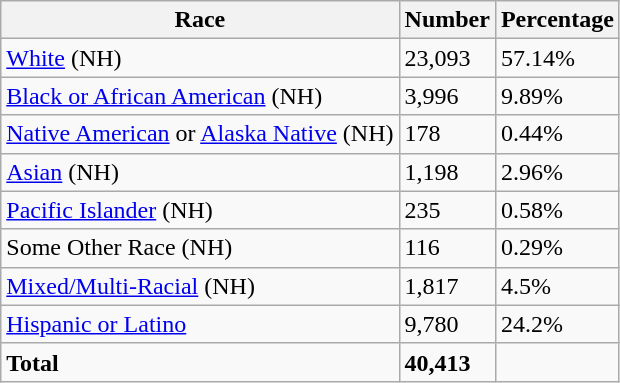<table class="wikitable">
<tr>
<th>Race</th>
<th>Number</th>
<th>Percentage</th>
</tr>
<tr>
<td><a href='#'>White</a> (NH)</td>
<td>23,093</td>
<td>57.14%</td>
</tr>
<tr>
<td><a href='#'>Black or African American</a> (NH)</td>
<td>3,996</td>
<td>9.89%</td>
</tr>
<tr>
<td><a href='#'>Native American</a> or <a href='#'>Alaska Native</a> (NH)</td>
<td>178</td>
<td>0.44%</td>
</tr>
<tr>
<td><a href='#'>Asian</a> (NH)</td>
<td>1,198</td>
<td>2.96%</td>
</tr>
<tr>
<td><a href='#'>Pacific Islander</a> (NH)</td>
<td>235</td>
<td>0.58%</td>
</tr>
<tr>
<td>Some Other Race (NH)</td>
<td>116</td>
<td>0.29%</td>
</tr>
<tr>
<td><a href='#'>Mixed/Multi-Racial</a> (NH)</td>
<td>1,817</td>
<td>4.5%</td>
</tr>
<tr>
<td><a href='#'>Hispanic or Latino</a></td>
<td>9,780</td>
<td>24.2%</td>
</tr>
<tr>
<td><strong>Total</strong></td>
<td><strong>40,413</strong></td>
<td></td>
</tr>
</table>
